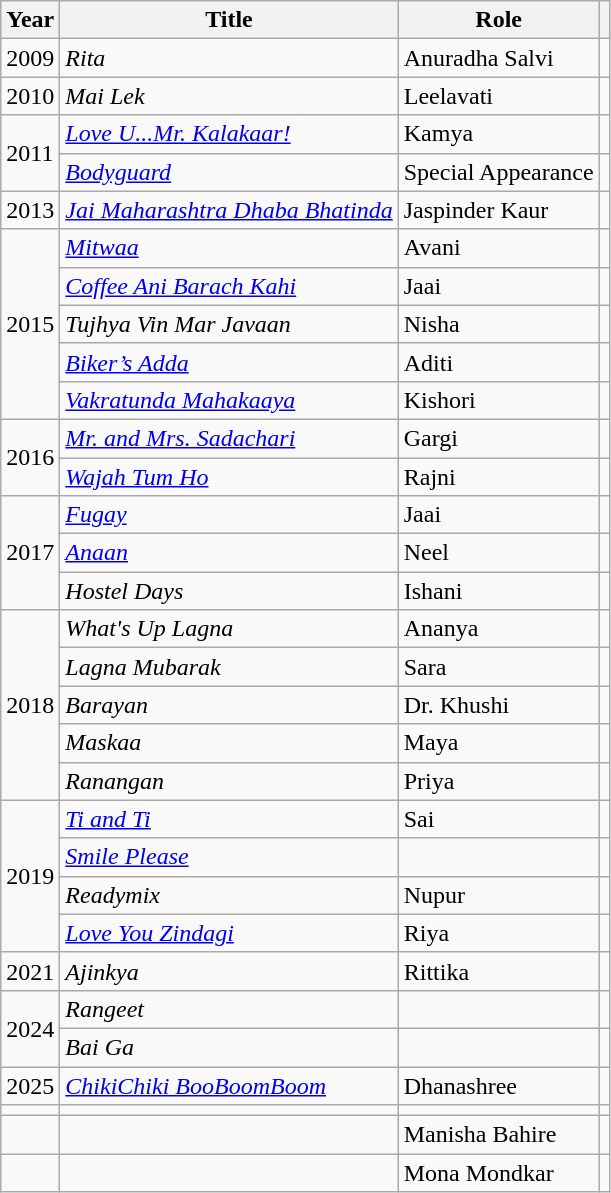<table class="wikitable">
<tr>
<th>Year</th>
<th>Title</th>
<th>Role</th>
<th class="unsortable"></th>
</tr>
<tr>
<td>2009</td>
<td><em>Rita</em></td>
<td>Anuradha Salvi</td>
<td></td>
</tr>
<tr>
<td>2010</td>
<td><em>Mai Lek</em></td>
<td>Leelavati</td>
<td></td>
</tr>
<tr>
<td rowspan="2">2011</td>
<td><em><a href='#'>Love U...Mr. Kalakaar!</a></em></td>
<td>Kamya</td>
<td></td>
</tr>
<tr>
<td><em><a href='#'>Bodyguard</a></em></td>
<td>Special Appearance</td>
<td></td>
</tr>
<tr>
<td>2013</td>
<td><em><a href='#'>Jai Maharashtra Dhaba Bhatinda</a></em></td>
<td>Jaspinder Kaur</td>
<td></td>
</tr>
<tr>
<td rowspan="5">2015</td>
<td><em><a href='#'>Mitwaa</a></em></td>
<td>Avani</td>
<td></td>
</tr>
<tr>
<td><em><a href='#'>Coffee Ani Barach Kahi</a></em></td>
<td>Jaai</td>
<td></td>
</tr>
<tr>
<td><em>Tujhya Vin Mar Javaan</em></td>
<td>Nisha</td>
<td></td>
</tr>
<tr>
<td><em><a href='#'>Biker’s Adda</a></em></td>
<td>Aditi</td>
<td></td>
</tr>
<tr>
<td><em><a href='#'>Vakratunda Mahakaaya</a></em></td>
<td>Kishori</td>
<td></td>
</tr>
<tr>
<td rowspan="2">2016</td>
<td><em><a href='#'>Mr. and Mrs. Sadachari</a></em></td>
<td>Gargi</td>
<td></td>
</tr>
<tr>
<td><em><a href='#'>Wajah Tum Ho</a></em></td>
<td>Rajni</td>
<td></td>
</tr>
<tr>
<td rowspan="3">2017</td>
<td><em><a href='#'>Fugay</a></em></td>
<td>Jaai</td>
<td></td>
</tr>
<tr>
<td><em><a href='#'>Anaan</a></em></td>
<td>Neel</td>
<td></td>
</tr>
<tr>
<td><em>Hostel Days</em></td>
<td>Ishani</td>
<td></td>
</tr>
<tr>
<td rowspan="5">2018</td>
<td><em>What's Up Lagna</em></td>
<td>Ananya</td>
<td></td>
</tr>
<tr>
<td><em>Lagna Mubarak</em></td>
<td>Sara</td>
<td></td>
</tr>
<tr>
<td><em>Barayan</em></td>
<td>Dr. Khushi</td>
<td></td>
</tr>
<tr>
<td><em>Maskaa</em></td>
<td>Maya</td>
<td></td>
</tr>
<tr>
<td><em>Ranangan</em></td>
<td>Priya</td>
<td></td>
</tr>
<tr>
<td rowspan="4">2019</td>
<td><em><a href='#'>Ti and Ti</a></em></td>
<td>Sai</td>
<td></td>
</tr>
<tr>
<td><em><a href='#'>Smile Please</a></em></td>
<td></td>
<td></td>
</tr>
<tr>
<td><em>Readymix</em></td>
<td>Nupur</td>
<td></td>
</tr>
<tr>
<td><em><a href='#'>Love You Zindagi</a></em></td>
<td>Riya</td>
<td></td>
</tr>
<tr>
<td>2021</td>
<td><em>Ajinkya</em></td>
<td>Rittika</td>
<td></td>
</tr>
<tr>
<td rowspan="2">2024</td>
<td><em>Rangeet</em></td>
<td></td>
<td></td>
</tr>
<tr>
<td><em>Bai Ga</em></td>
<td></td>
<td></td>
</tr>
<tr>
<td>2025</td>
<td><em><a href='#'>ChikiChiki BooBoomBoom</a></em></td>
<td>Dhanashree</td>
<td></td>
</tr>
<tr>
<td></td>
<td></td>
<td></td>
<td></td>
</tr>
<tr>
<td></td>
<td></td>
<td>Manisha Bahire</td>
<td></td>
</tr>
<tr>
<td></td>
<td></td>
<td>Mona Mondkar</td>
<td></td>
</tr>
</table>
